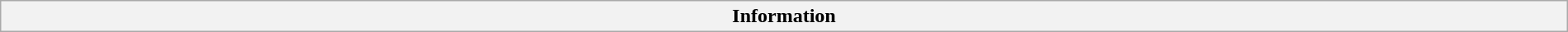<table class="wikitable" width="100%">
<tr>
<th>Information<br>







































</th>
</tr>
</table>
